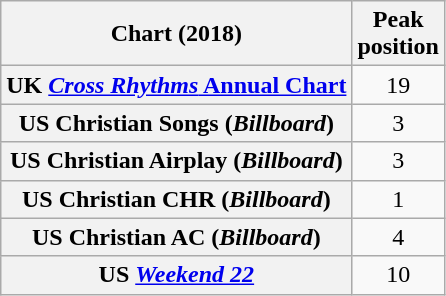<table class="wikitable plainrowheaders" style="text-align:center">
<tr>
<th scope="col">Chart (2018)</th>
<th scope="col">Peak<br>position</th>
</tr>
<tr>
<th scope="row">UK <a href='#'><em> Cross Rhythms</em> Annual Chart</a></th>
<td>19</td>
</tr>
<tr>
<th scope="row">US Christian Songs (<em>Billboard</em>)</th>
<td>3</td>
</tr>
<tr>
<th scope="row">US Christian Airplay (<em>Billboard</em>)</th>
<td>3</td>
</tr>
<tr>
<th scope="row">US Christian CHR (<em>Billboard</em>)</th>
<td>1</td>
</tr>
<tr>
<th scope="row">US Christian AC (<em>Billboard</em>)</th>
<td>4</td>
</tr>
<tr>
<th scope="row">US <em><a href='#'>Weekend 22</a></em></th>
<td>10</td>
</tr>
</table>
